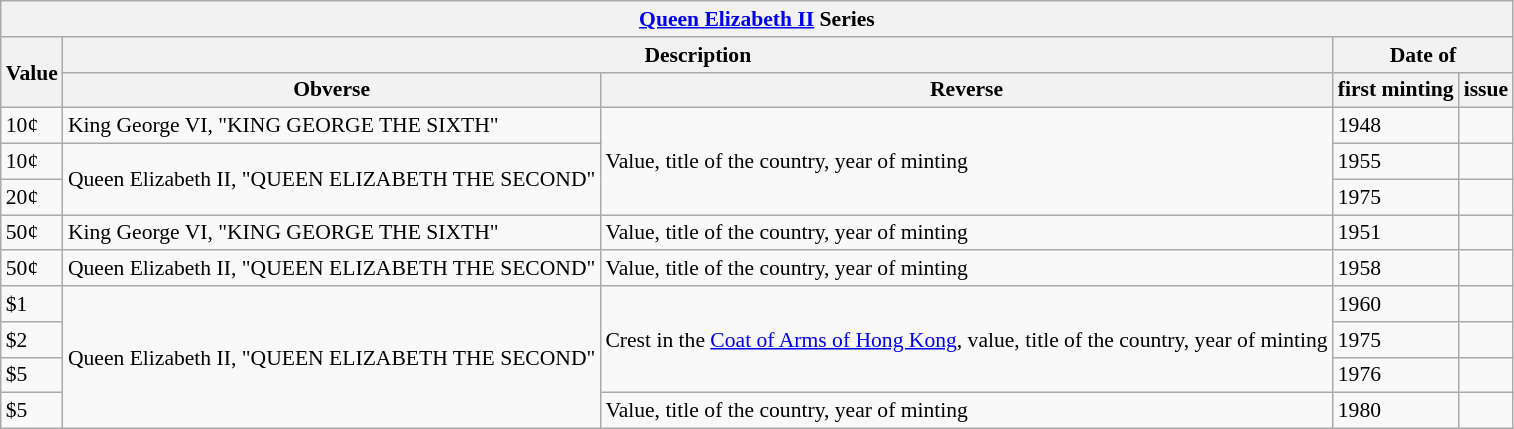<table class="wikitable" style="font-size: 90%">
<tr>
<th colspan="5"><a href='#'>Queen Elizabeth II</a> Series</th>
</tr>
<tr>
<th rowspan="2">Value</th>
<th colspan="2">Description</th>
<th colspan="2">Date of</th>
</tr>
<tr>
<th>Obverse</th>
<th>Reverse</th>
<th>first minting</th>
<th>issue</th>
</tr>
<tr>
<td>10¢</td>
<td>King George VI, "KING GEORGE THE SIXTH"</td>
<td rowspan="3">Value, title of the country, year of minting</td>
<td>1948</td>
<td></td>
</tr>
<tr>
<td>10¢</td>
<td rowspan="2">Queen Elizabeth II, "QUEEN ELIZABETH THE SECOND"</td>
<td>1955</td>
<td></td>
</tr>
<tr>
<td>20¢</td>
<td>1975</td>
<td></td>
</tr>
<tr>
<td>50¢</td>
<td>King George VI, "KING GEORGE THE SIXTH"</td>
<td>Value, title of the country, year of minting</td>
<td>1951</td>
<td></td>
</tr>
<tr>
<td>50¢</td>
<td>Queen Elizabeth II, "QUEEN ELIZABETH THE SECOND"</td>
<td>Value, title of the country, year of minting</td>
<td>1958</td>
<td></td>
</tr>
<tr>
<td>$1</td>
<td rowspan="4">Queen Elizabeth II, "QUEEN ELIZABETH THE SECOND"</td>
<td rowspan="3">Crest in the <a href='#'>Coat of Arms of Hong Kong</a>, value, title of the country, year of minting</td>
<td>1960</td>
<td></td>
</tr>
<tr>
<td>$2</td>
<td>1975</td>
<td></td>
</tr>
<tr>
<td>$5</td>
<td>1976</td>
<td></td>
</tr>
<tr>
<td>$5</td>
<td>Value, title of the country, year of minting</td>
<td>1980</td>
<td></td>
</tr>
</table>
